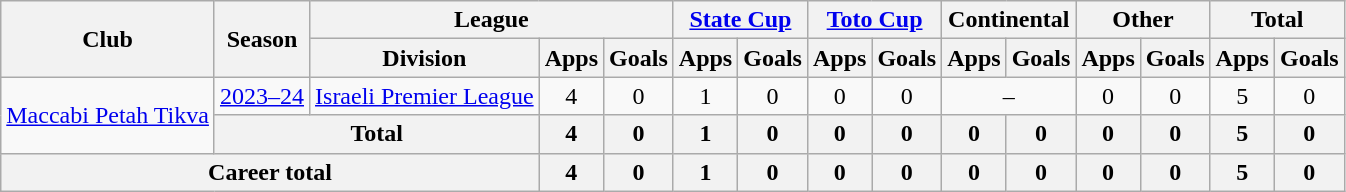<table class="wikitable" style="text-align: center">
<tr>
<th rowspan="2">Club</th>
<th rowspan="2">Season</th>
<th colspan="3">League</th>
<th colspan="2"><a href='#'>State Cup</a></th>
<th colspan="2"><a href='#'>Toto Cup</a></th>
<th colspan="2">Continental</th>
<th colspan="2">Other</th>
<th colspan="2">Total</th>
</tr>
<tr>
<th>Division</th>
<th>Apps</th>
<th>Goals</th>
<th>Apps</th>
<th>Goals</th>
<th>Apps</th>
<th>Goals</th>
<th>Apps</th>
<th>Goals</th>
<th>Apps</th>
<th>Goals</th>
<th>Apps</th>
<th>Goals</th>
</tr>
<tr>
<td rowspan="2"><a href='#'>Maccabi Petah Tikva</a></td>
<td><a href='#'>2023–24</a></td>
<td><a href='#'>Israeli Premier League</a></td>
<td>4</td>
<td>0</td>
<td>1</td>
<td>0</td>
<td>0</td>
<td>0</td>
<td colspan="2">–</td>
<td>0</td>
<td>0</td>
<td>5</td>
<td>0</td>
</tr>
<tr>
<th colspan="2"><strong>Total</strong></th>
<th>4</th>
<th>0</th>
<th>1</th>
<th>0</th>
<th>0</th>
<th>0</th>
<th>0</th>
<th>0</th>
<th>0</th>
<th>0</th>
<th>5</th>
<th>0</th>
</tr>
<tr>
<th colspan="3"><strong>Career total</strong></th>
<th>4</th>
<th>0</th>
<th>1</th>
<th>0</th>
<th>0</th>
<th>0</th>
<th>0</th>
<th>0</th>
<th>0</th>
<th>0</th>
<th>5</th>
<th>0</th>
</tr>
</table>
